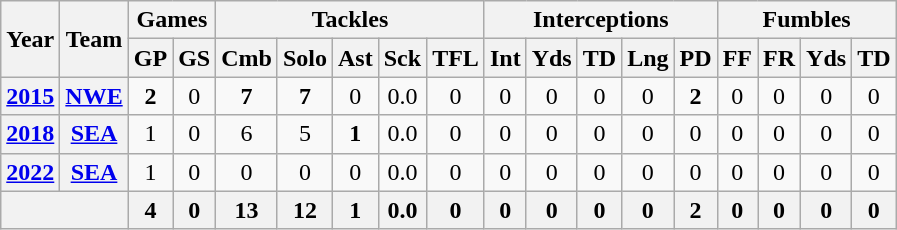<table class="wikitable" style="text-align:center">
<tr>
<th rowspan="2">Year</th>
<th rowspan="2">Team</th>
<th colspan="2">Games</th>
<th colspan="5">Tackles</th>
<th colspan="5">Interceptions</th>
<th colspan="4">Fumbles</th>
</tr>
<tr>
<th>GP</th>
<th>GS</th>
<th>Cmb</th>
<th>Solo</th>
<th>Ast</th>
<th>Sck</th>
<th>TFL</th>
<th>Int</th>
<th>Yds</th>
<th>TD</th>
<th>Lng</th>
<th>PD</th>
<th>FF</th>
<th>FR</th>
<th>Yds</th>
<th>TD</th>
</tr>
<tr>
<th><a href='#'>2015</a></th>
<th><a href='#'>NWE</a></th>
<td><strong>2</strong></td>
<td>0</td>
<td><strong>7</strong></td>
<td><strong>7</strong></td>
<td>0</td>
<td>0.0</td>
<td>0</td>
<td>0</td>
<td>0</td>
<td>0</td>
<td>0</td>
<td><strong>2</strong></td>
<td>0</td>
<td>0</td>
<td>0</td>
<td>0</td>
</tr>
<tr>
<th><a href='#'>2018</a></th>
<th><a href='#'>SEA</a></th>
<td>1</td>
<td>0</td>
<td>6</td>
<td>5</td>
<td><strong>1</strong></td>
<td>0.0</td>
<td>0</td>
<td>0</td>
<td>0</td>
<td>0</td>
<td>0</td>
<td>0</td>
<td>0</td>
<td>0</td>
<td>0</td>
<td>0</td>
</tr>
<tr>
<th><a href='#'>2022</a></th>
<th><a href='#'>SEA</a></th>
<td>1</td>
<td>0</td>
<td>0</td>
<td>0</td>
<td>0</td>
<td>0.0</td>
<td>0</td>
<td>0</td>
<td>0</td>
<td>0</td>
<td>0</td>
<td>0</td>
<td>0</td>
<td>0</td>
<td>0</td>
<td>0</td>
</tr>
<tr>
<th colspan="2"></th>
<th>4</th>
<th>0</th>
<th>13</th>
<th>12</th>
<th>1</th>
<th>0.0</th>
<th>0</th>
<th>0</th>
<th>0</th>
<th>0</th>
<th>0</th>
<th>2</th>
<th>0</th>
<th>0</th>
<th>0</th>
<th>0</th>
</tr>
</table>
